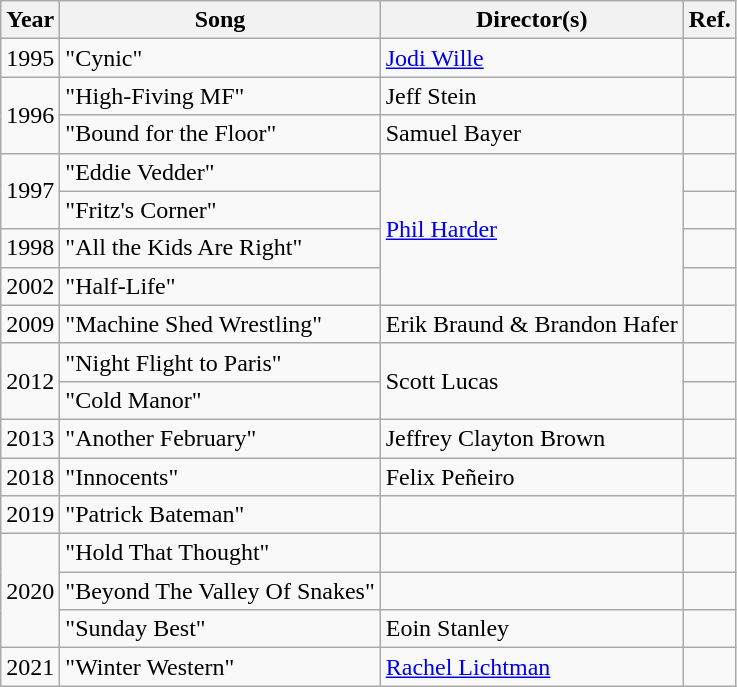<table class="wikitable">
<tr>
<th>Year</th>
<th>Song</th>
<th>Director(s)</th>
<th>Ref.</th>
</tr>
<tr>
<td>1995</td>
<td>"Cynic"</td>
<td><a href='#'>Jodi Wille</a></td>
<td></td>
</tr>
<tr>
<td rowspan="2">1996</td>
<td>"High-Fiving MF"</td>
<td>Jeff Stein</td>
<td></td>
</tr>
<tr>
<td>"Bound for the Floor"</td>
<td>Samuel Bayer</td>
<td></td>
</tr>
<tr>
<td rowspan="2">1997</td>
<td>"Eddie Vedder"</td>
<td rowspan="4"><a href='#'>Phil Harder</a></td>
<td></td>
</tr>
<tr>
<td>"Fritz's Corner"</td>
<td></td>
</tr>
<tr>
<td>1998</td>
<td>"All the Kids Are Right"</td>
<td></td>
</tr>
<tr>
<td>2002</td>
<td>"Half-Life"</td>
<td></td>
</tr>
<tr>
<td>2009</td>
<td>"Machine Shed Wrestling"</td>
<td>Erik Braund & Brandon Hafer</td>
<td></td>
</tr>
<tr>
<td rowspan="2">2012</td>
<td>"Night Flight to Paris"</td>
<td rowspan="2">Scott Lucas</td>
<td></td>
</tr>
<tr>
<td>"Cold Manor"</td>
<td></td>
</tr>
<tr>
<td>2013</td>
<td>"Another February"</td>
<td>Jeffrey Clayton Brown</td>
<td></td>
</tr>
<tr>
<td>2018</td>
<td>"Innocents"</td>
<td>Felix Peñeiro</td>
<td></td>
</tr>
<tr>
<td>2019</td>
<td>"Patrick Bateman"</td>
<td></td>
<td></td>
</tr>
<tr>
<td rowspan="3">2020</td>
<td>"Hold That Thought"</td>
<td></td>
<td></td>
</tr>
<tr>
<td>"Beyond The Valley Of Snakes"</td>
<td></td>
<td></td>
</tr>
<tr>
<td>"Sunday Best"</td>
<td>Eoin Stanley</td>
<td></td>
</tr>
<tr>
<td>2021</td>
<td>"Winter Western"</td>
<td><a href='#'>Rachel Lichtman</a></td>
<td></td>
</tr>
</table>
